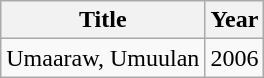<table class="wikitable">
<tr style="background":#b0c4de; text-align:center>
<th>Title</th>
<th>Year</th>
</tr>
<tr>
<td>Umaaraw, Umuulan</td>
<td>2006</td>
</tr>
</table>
